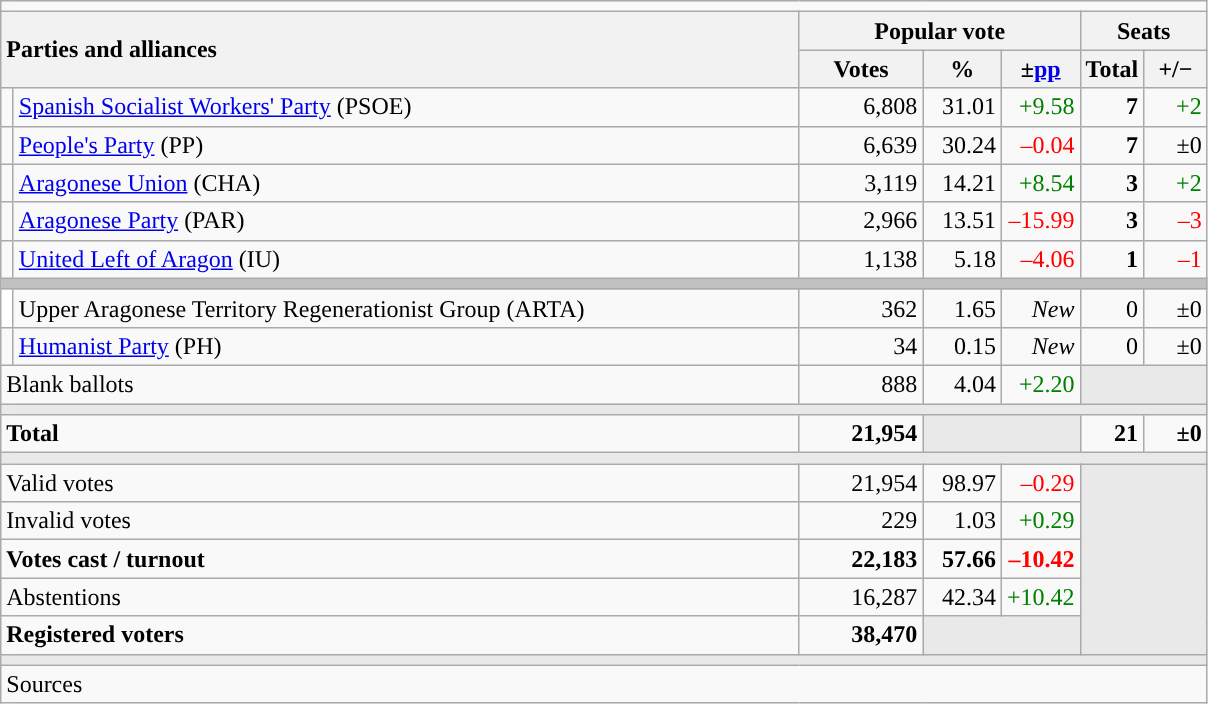<table class="wikitable" style="text-align:right;">
<tr>
<td colspan="7"></td>
</tr>
<tr>
<th style="text-align:left;" rowspan="2" colspan="2" width="525">Parties and alliances</th>
<th colspan="3">Popular vote</th>
<th colspan="2">Seats</th>
</tr>
<tr>
<th width="75">Votes</th>
<th width="45">%</th>
<th width="45">±<a href='#'>pp</a></th>
<th width="35">Total</th>
<th width="35">+/−</th>
</tr>
<tr>
<td width="1" style="color:inherit;background:"></td>
<td align="left"><a href='#'>Spanish Socialist Workers' Party</a> (PSOE)</td>
<td>6,808</td>
<td>31.01</td>
<td style="color:green;">+9.58</td>
<td><strong>7</strong></td>
<td style="color:green;">+2</td>
</tr>
<tr>
<td style="color:inherit;background:"></td>
<td align="left"><a href='#'>People's Party</a> (PP)</td>
<td>6,639</td>
<td>30.24</td>
<td style="color:red;">–0.04</td>
<td><strong>7</strong></td>
<td>±0</td>
</tr>
<tr>
<td style="color:inherit;background:"></td>
<td align="left"><a href='#'>Aragonese Union</a> (CHA)</td>
<td>3,119</td>
<td>14.21</td>
<td style="color:green;">+8.54</td>
<td><strong>3</strong></td>
<td style="color:green;">+2</td>
</tr>
<tr>
<td style="color:inherit;background:"></td>
<td align="left"><a href='#'>Aragonese Party</a> (PAR)</td>
<td>2,966</td>
<td>13.51</td>
<td style="color:red;">–15.99</td>
<td><strong>3</strong></td>
<td style="color:red;">–3</td>
</tr>
<tr>
<td style="color:inherit;background:"></td>
<td align="left"><a href='#'>United Left of Aragon</a> (IU)</td>
<td>1,138</td>
<td>5.18</td>
<td style="color:red;">–4.06</td>
<td><strong>1</strong></td>
<td style="color:red;">–1</td>
</tr>
<tr>
<td colspan="7" bgcolor="#C0C0C0"></td>
</tr>
<tr>
<td bgcolor="white"></td>
<td align="left">Upper Aragonese Territory Regenerationist Group (ARTA)</td>
<td>362</td>
<td>1.65</td>
<td><em>New</em></td>
<td>0</td>
<td>±0</td>
</tr>
<tr>
<td style="color:inherit;background:"></td>
<td align="left"><a href='#'>Humanist Party</a> (PH)</td>
<td>34</td>
<td>0.15</td>
<td><em>New</em></td>
<td>0</td>
<td>±0</td>
</tr>
<tr>
<td align="left" colspan="2">Blank ballots</td>
<td>888</td>
<td>4.04</td>
<td style="color:green;">+2.20</td>
<td bgcolor="#E9E9E9" colspan="2"></td>
</tr>
<tr>
<td colspan="7" bgcolor="#E9E9E9"></td>
</tr>
<tr style="font-weight:bold;">
<td align="left" colspan="2">Total</td>
<td>21,954</td>
<td bgcolor="#E9E9E9" colspan="2"></td>
<td>21</td>
<td>±0</td>
</tr>
<tr>
<td colspan="7" bgcolor="#E9E9E9"></td>
</tr>
<tr>
<td align="left" colspan="2">Valid votes</td>
<td>21,954</td>
<td>98.97</td>
<td style="color:red;">–0.29</td>
<td bgcolor="#E9E9E9" colspan="2" rowspan="5"></td>
</tr>
<tr>
<td align="left" colspan="2">Invalid votes</td>
<td>229</td>
<td>1.03</td>
<td style="color:green;">+0.29</td>
</tr>
<tr style="font-weight:bold;">
<td align="left" colspan="2">Votes cast / turnout</td>
<td>22,183</td>
<td>57.66</td>
<td style="color:red;">–10.42</td>
</tr>
<tr>
<td align="left" colspan="2">Abstentions</td>
<td>16,287</td>
<td>42.34</td>
<td style="color:green;">+10.42</td>
</tr>
<tr style="font-weight:bold;">
<td align="left" colspan="2">Registered voters</td>
<td>38,470</td>
<td bgcolor="#E9E9E9" colspan="2"></td>
</tr>
<tr>
<td colspan="7" bgcolor="#E9E9E9"></td>
</tr>
<tr>
<td align="left" colspan="7">Sources</td>
</tr>
</table>
